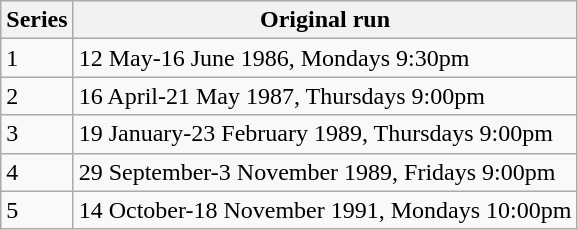<table class="wikitable">
<tr>
<th>Series</th>
<th>Original run</th>
</tr>
<tr>
<td>1</td>
<td>12 May-16 June 1986, Mondays 9:30pm</td>
</tr>
<tr>
<td>2</td>
<td>16 April-21 May 1987, Thursdays 9:00pm</td>
</tr>
<tr>
<td>3</td>
<td>19 January-23 February 1989, Thursdays 9:00pm</td>
</tr>
<tr>
<td>4</td>
<td>29 September-3 November 1989, Fridays 9:00pm</td>
</tr>
<tr>
<td>5</td>
<td>14 October-18 November 1991, Mondays 10:00pm</td>
</tr>
</table>
